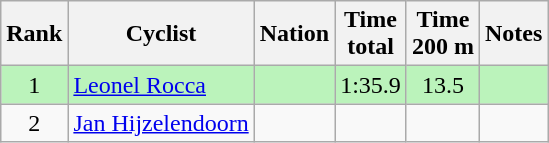<table class="wikitable sortable" style="text-align:center">
<tr>
<th>Rank</th>
<th>Cyclist</th>
<th>Nation</th>
<th>Time<br>total</th>
<th>Time<br>200 m</th>
<th>Notes</th>
</tr>
<tr bgcolor=bbf3bb>
<td>1</td>
<td align=left><a href='#'>Leonel Rocca</a></td>
<td align=left></td>
<td>1:35.9</td>
<td>13.5</td>
<td></td>
</tr>
<tr>
<td>2</td>
<td align=left><a href='#'>Jan Hijzelendoorn</a></td>
<td align=left></td>
<td></td>
<td></td>
<td></td>
</tr>
</table>
